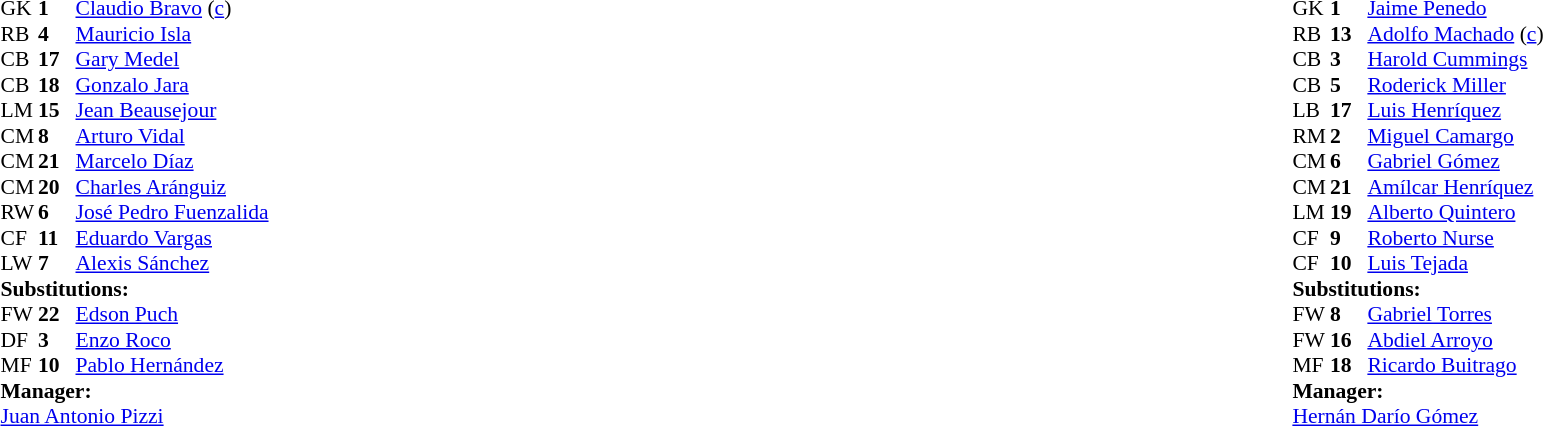<table width="100%">
<tr>
<td valign="top" width="40%"><br><table style="font-size:90%" cellspacing="0" cellpadding="0">
<tr>
<th width=25></th>
<th width=25></th>
</tr>
<tr>
<td>GK</td>
<td><strong>1</strong></td>
<td><a href='#'>Claudio Bravo</a> (<a href='#'>c</a>)</td>
</tr>
<tr>
<td>RB</td>
<td><strong>4</strong></td>
<td><a href='#'>Mauricio Isla</a></td>
<td></td>
</tr>
<tr>
<td>CB</td>
<td><strong>17</strong></td>
<td><a href='#'>Gary Medel</a></td>
<td></td>
<td></td>
</tr>
<tr>
<td>CB</td>
<td><strong>18</strong></td>
<td><a href='#'>Gonzalo Jara</a></td>
</tr>
<tr>
<td>LM</td>
<td><strong>15</strong></td>
<td><a href='#'>Jean Beausejour</a></td>
<td></td>
<td></td>
</tr>
<tr>
<td>CM</td>
<td><strong>8</strong></td>
<td><a href='#'>Arturo Vidal</a></td>
<td></td>
<td></td>
</tr>
<tr>
<td>CM</td>
<td><strong>21</strong></td>
<td><a href='#'>Marcelo Díaz</a></td>
</tr>
<tr>
<td>CM</td>
<td><strong>20</strong></td>
<td><a href='#'>Charles Aránguiz</a></td>
</tr>
<tr>
<td>RW</td>
<td><strong>6</strong></td>
<td><a href='#'>José Pedro Fuenzalida</a></td>
</tr>
<tr>
<td>CF</td>
<td><strong>11</strong></td>
<td><a href='#'>Eduardo Vargas</a></td>
</tr>
<tr>
<td>LW</td>
<td><strong>7</strong></td>
<td><a href='#'>Alexis Sánchez</a></td>
</tr>
<tr>
<td colspan=3><strong>Substitutions:</strong></td>
</tr>
<tr>
<td>FW</td>
<td><strong>22</strong></td>
<td><a href='#'>Edson Puch</a></td>
<td></td>
<td></td>
</tr>
<tr>
<td>DF</td>
<td><strong>3</strong></td>
<td><a href='#'>Enzo Roco</a></td>
<td></td>
<td></td>
</tr>
<tr>
<td>MF</td>
<td><strong>10</strong></td>
<td><a href='#'>Pablo Hernández</a></td>
<td></td>
<td></td>
</tr>
<tr>
<td colspan=3><strong>Manager:</strong></td>
</tr>
<tr>
<td colspan=3> <a href='#'>Juan Antonio Pizzi</a></td>
</tr>
</table>
</td>
<td valign="top"></td>
<td valign="top" width="50%"><br><table style="font-size:90%; margin:auto" cellspacing="0" cellpadding="0">
<tr>
<th width=25></th>
<th width=25></th>
</tr>
<tr>
<td>GK</td>
<td><strong>1</strong></td>
<td><a href='#'>Jaime Penedo</a></td>
</tr>
<tr>
<td>RB</td>
<td><strong>13</strong></td>
<td><a href='#'>Adolfo Machado</a> (<a href='#'>c</a>)</td>
</tr>
<tr>
<td>CB</td>
<td><strong>3</strong></td>
<td><a href='#'>Harold Cummings</a></td>
<td></td>
</tr>
<tr>
<td>CB</td>
<td><strong>5</strong></td>
<td><a href='#'>Roderick Miller</a></td>
</tr>
<tr>
<td>LB</td>
<td><strong>17</strong></td>
<td><a href='#'>Luis Henríquez</a></td>
</tr>
<tr>
<td>RM</td>
<td><strong>2</strong></td>
<td><a href='#'>Miguel Camargo</a></td>
<td></td>
</tr>
<tr>
<td>CM</td>
<td><strong>6</strong></td>
<td><a href='#'>Gabriel Gómez</a></td>
</tr>
<tr>
<td>CM</td>
<td><strong>21</strong></td>
<td><a href='#'>Amílcar Henríquez</a></td>
<td></td>
</tr>
<tr>
<td>LM</td>
<td><strong>19</strong></td>
<td><a href='#'>Alberto Quintero</a></td>
<td></td>
<td></td>
</tr>
<tr>
<td>CF</td>
<td><strong>9</strong></td>
<td><a href='#'>Roberto Nurse</a></td>
<td></td>
<td></td>
</tr>
<tr>
<td>CF</td>
<td><strong>10</strong></td>
<td><a href='#'>Luis Tejada</a></td>
<td></td>
<td></td>
</tr>
<tr>
<td colspan=3><strong>Substitutions:</strong></td>
</tr>
<tr>
<td>FW</td>
<td><strong>8</strong></td>
<td><a href='#'>Gabriel Torres</a></td>
<td></td>
<td></td>
</tr>
<tr>
<td>FW</td>
<td><strong>16</strong></td>
<td><a href='#'>Abdiel Arroyo</a></td>
<td></td>
<td></td>
</tr>
<tr>
<td>MF</td>
<td><strong>18</strong></td>
<td><a href='#'>Ricardo Buitrago</a></td>
<td></td>
<td></td>
</tr>
<tr>
<td colspan=3><strong>Manager:</strong></td>
</tr>
<tr>
<td colspan=3> <a href='#'>Hernán Darío Gómez</a></td>
</tr>
</table>
</td>
</tr>
</table>
